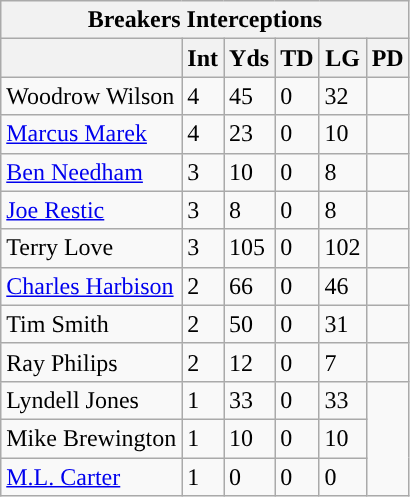<table class="wikitable">
<tr>
<th colspan="6">Breakers Interceptions</th>
</tr>
<tr>
<th></th>
<th>Int</th>
<th>Yds</th>
<th>TD</th>
<th>LG</th>
<th>PD</th>
</tr>
<tr>
<td>Woodrow Wilson</td>
<td>4</td>
<td>45</td>
<td>0</td>
<td>32</td>
<td></td>
</tr>
<tr>
<td><a href='#'>Marcus Marek</a></td>
<td>4</td>
<td>23</td>
<td>0</td>
<td>10</td>
<td></td>
</tr>
<tr>
<td><a href='#'>Ben Needham</a></td>
<td>3</td>
<td>10</td>
<td>0</td>
<td>8</td>
<td></td>
</tr>
<tr>
<td><a href='#'>Joe Restic</a></td>
<td>3</td>
<td>8</td>
<td>0</td>
<td>8</td>
<td></td>
</tr>
<tr>
<td>Terry Love</td>
<td>3</td>
<td>105</td>
<td>0</td>
<td>102</td>
<td></td>
</tr>
<tr>
<td><a href='#'>Charles Harbison</a></td>
<td>2</td>
<td>66</td>
<td>0</td>
<td>46</td>
<td></td>
</tr>
<tr>
<td>Tim Smith</td>
<td>2</td>
<td>50</td>
<td>0</td>
<td>31</td>
<td></td>
</tr>
<tr>
<td>Ray Philips</td>
<td>2</td>
<td>12</td>
<td>0</td>
<td>7</td>
<td></td>
</tr>
<tr>
<td>Lyndell Jones</td>
<td>1</td>
<td>33</td>
<td>0</td>
<td>33</td>
</tr>
<tr>
<td>Mike Brewington</td>
<td>1</td>
<td>10</td>
<td>0</td>
<td>10</td>
</tr>
<tr>
<td><a href='#'>M.L. Carter</a></td>
<td>1</td>
<td>0</td>
<td>0</td>
<td>0</td>
</tr>
</table>
